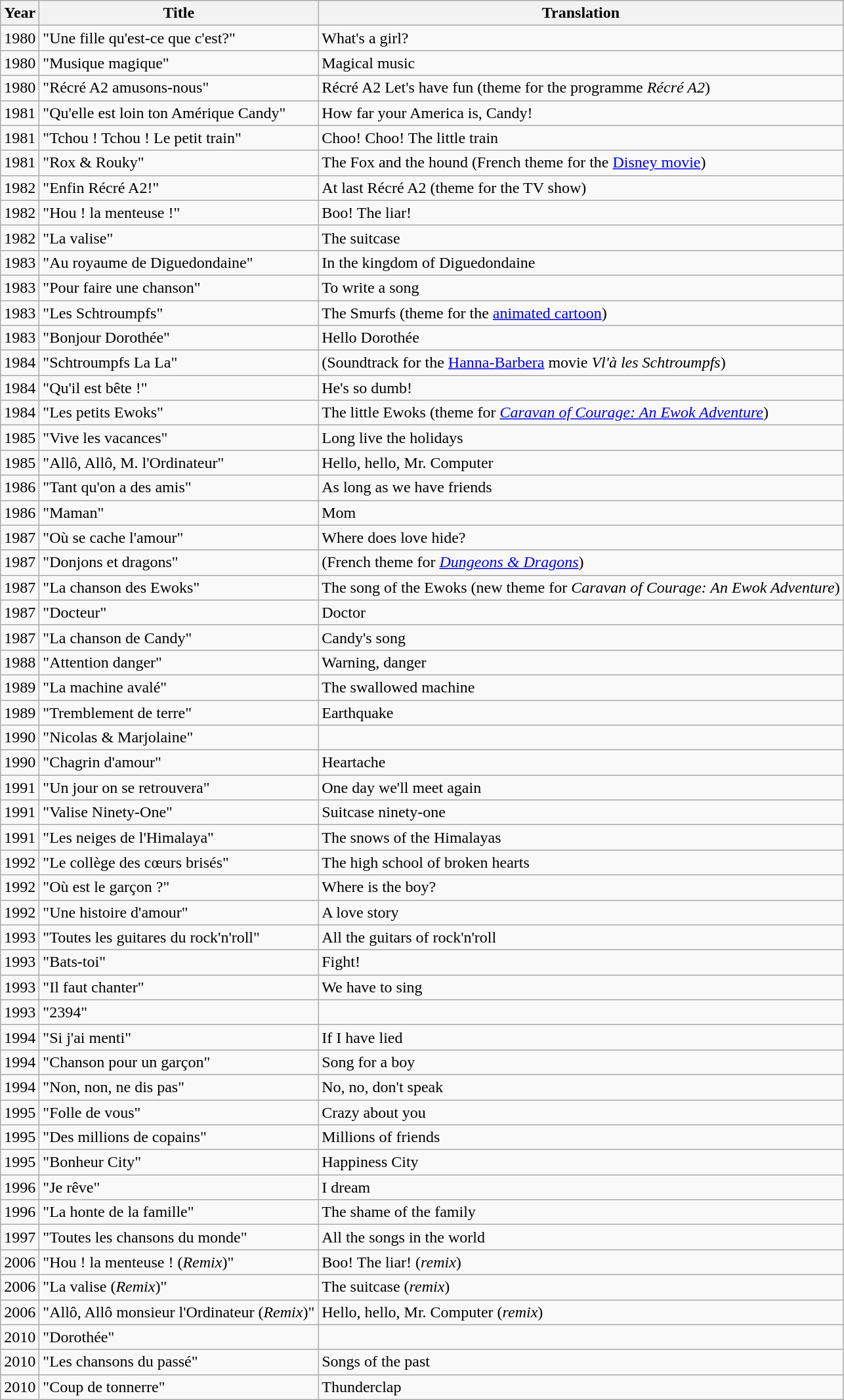<table class="wikitable sortable">
<tr>
<th>Year</th>
<th>Title</th>
<th>Translation</th>
</tr>
<tr>
<td>1980</td>
<td>"Une fille qu'est-ce que c'est?"</td>
<td>What's a girl?</td>
</tr>
<tr>
<td>1980</td>
<td>"Musique magique"</td>
<td>Magical music</td>
</tr>
<tr>
<td>1980</td>
<td>"Récré A2 amusons-nous"</td>
<td>Récré A2 Let's have fun (theme for the programme <em>Récré A2</em>)</td>
</tr>
<tr>
<td>1981</td>
<td>"Qu'elle est loin ton Amérique Candy"</td>
<td>How far your America is, Candy!</td>
</tr>
<tr>
<td>1981</td>
<td>"Tchou ! Tchou ! Le petit train"</td>
<td>Choo! Choo! The little train</td>
</tr>
<tr>
<td>1981</td>
<td>"Rox & Rouky"</td>
<td>The Fox and the hound (French theme for the <a href='#'>Disney movie</a>)</td>
</tr>
<tr>
<td>1982</td>
<td>"Enfin Récré A2!"</td>
<td>At last Récré A2 (theme for the TV show)</td>
</tr>
<tr>
<td>1982</td>
<td>"Hou ! la menteuse !"</td>
<td>Boo! The liar!</td>
</tr>
<tr>
<td>1982</td>
<td>"La valise"</td>
<td>The suitcase</td>
</tr>
<tr>
<td>1983</td>
<td>"Au royaume de Diguedondaine"</td>
<td>In the kingdom of Diguedondaine</td>
</tr>
<tr>
<td>1983</td>
<td>"Pour faire une chanson"</td>
<td>To write a song</td>
</tr>
<tr>
<td>1983</td>
<td>"Les Schtroumpfs"</td>
<td>The Smurfs (theme for the <a href='#'>animated cartoon</a>)</td>
</tr>
<tr>
<td>1983</td>
<td>"Bonjour Dorothée"</td>
<td>Hello Dorothée</td>
</tr>
<tr>
<td>1984</td>
<td>"Schtroumpfs La La"</td>
<td>(Soundtrack for the <a href='#'>Hanna-Barbera</a> movie <em>Vl'à les Schtroumpfs</em>)</td>
</tr>
<tr>
<td>1984</td>
<td>"Qu'il est bête !"</td>
<td>He's so dumb!</td>
</tr>
<tr>
<td>1984</td>
<td>"Les petits Ewoks"</td>
<td>The little Ewoks (theme for <em><a href='#'>Caravan of Courage: An Ewok Adventure</a></em>)</td>
</tr>
<tr>
<td>1985</td>
<td>"Vive les vacances"</td>
<td>Long live the holidays</td>
</tr>
<tr>
<td>1985</td>
<td>"Allô, Allô, M. l'Ordinateur"</td>
<td>Hello, hello, Mr. Computer</td>
</tr>
<tr>
<td>1986</td>
<td>"Tant qu'on a des amis"</td>
<td>As long as we have friends</td>
</tr>
<tr>
<td>1986</td>
<td>"Maman"</td>
<td>Mom</td>
</tr>
<tr>
<td>1987</td>
<td>"Où se cache l'amour"</td>
<td>Where does love hide?</td>
</tr>
<tr>
<td>1987</td>
<td>"Donjons et dragons"</td>
<td>(French theme for <em><a href='#'>Dungeons & Dragons</a></em>)</td>
</tr>
<tr>
<td>1987</td>
<td>"La chanson des Ewoks"</td>
<td>The song of the Ewoks (new theme for <em>Caravan of Courage: An Ewok Adventure</em>)</td>
</tr>
<tr>
<td>1987</td>
<td>"Docteur"</td>
<td>Doctor</td>
</tr>
<tr>
<td>1987</td>
<td>"La chanson de Candy"</td>
<td>Candy's song</td>
</tr>
<tr>
<td>1988</td>
<td>"Attention danger"</td>
<td>Warning, danger</td>
</tr>
<tr>
<td>1989</td>
<td>"La machine avalé"</td>
<td>The swallowed machine</td>
</tr>
<tr>
<td>1989</td>
<td>"Tremblement de terre"</td>
<td>Earthquake</td>
</tr>
<tr>
<td>1990</td>
<td>"Nicolas & Marjolaine"</td>
<td></td>
</tr>
<tr>
<td>1990</td>
<td>"Chagrin d'amour"</td>
<td>Heartache</td>
</tr>
<tr>
<td>1991</td>
<td>"Un jour on se retrouvera"</td>
<td>One day we'll meet again</td>
</tr>
<tr>
<td>1991</td>
<td>"Valise Ninety-One"</td>
<td>Suitcase ninety-one</td>
</tr>
<tr>
<td>1991</td>
<td>"Les neiges de l'Himalaya"</td>
<td>The snows of the Himalayas</td>
</tr>
<tr>
<td>1992</td>
<td>"Le collège des cœurs brisés"</td>
<td>The high school of broken hearts</td>
</tr>
<tr>
<td>1992</td>
<td>"Où est le garçon ?"</td>
<td>Where is the boy?</td>
</tr>
<tr>
<td>1992</td>
<td>"Une histoire d'amour"</td>
<td>A love story</td>
</tr>
<tr>
<td>1993</td>
<td>"Toutes les guitares du rock'n'roll"</td>
<td>All the guitars of rock'n'roll</td>
</tr>
<tr>
<td>1993</td>
<td>"Bats-toi"</td>
<td>Fight!</td>
</tr>
<tr>
<td>1993</td>
<td>"Il faut chanter"</td>
<td>We have to sing</td>
</tr>
<tr>
<td>1993</td>
<td>"2394"</td>
<td></td>
</tr>
<tr>
<td>1994</td>
<td>"Si j'ai menti"</td>
<td>If I have lied</td>
</tr>
<tr>
<td>1994</td>
<td>"Chanson pour un garçon"</td>
<td>Song for a boy</td>
</tr>
<tr>
<td>1994</td>
<td>"Non, non, ne dis pas"</td>
<td>No, no, don't speak</td>
</tr>
<tr>
<td>1995</td>
<td>"Folle de vous"</td>
<td>Crazy about you</td>
</tr>
<tr>
<td>1995</td>
<td>"Des millions de copains"</td>
<td>Millions of friends</td>
</tr>
<tr>
<td>1995</td>
<td>"Bonheur City"</td>
<td>Happiness City</td>
</tr>
<tr>
<td>1996</td>
<td>"Je rêve"</td>
<td>I dream</td>
</tr>
<tr>
<td>1996</td>
<td>"La honte de la famille"</td>
<td>The shame of the family</td>
</tr>
<tr>
<td>1997</td>
<td>"Toutes les chansons du monde"</td>
<td>All the songs in the world</td>
</tr>
<tr>
<td>2006</td>
<td>"Hou ! la menteuse ! (<em>Remix</em>)"</td>
<td>Boo! The liar! (<em>remix</em>)</td>
</tr>
<tr>
<td>2006</td>
<td>"La valise (<em>Remix</em>)"</td>
<td>The suitcase (<em>remix</em>)</td>
</tr>
<tr>
<td>2006</td>
<td>"Allô, Allô monsieur l'Ordinateur (<em>Remix</em>)"</td>
<td>Hello, hello, Mr. Computer (<em>remix</em>)</td>
</tr>
<tr>
<td>2010</td>
<td>"Dorothée"</td>
<td></td>
</tr>
<tr>
<td>2010</td>
<td>"Les chansons du passé"</td>
<td>Songs of the past</td>
</tr>
<tr>
<td>2010</td>
<td>"Coup de tonnerre"</td>
<td>Thunderclap</td>
</tr>
</table>
